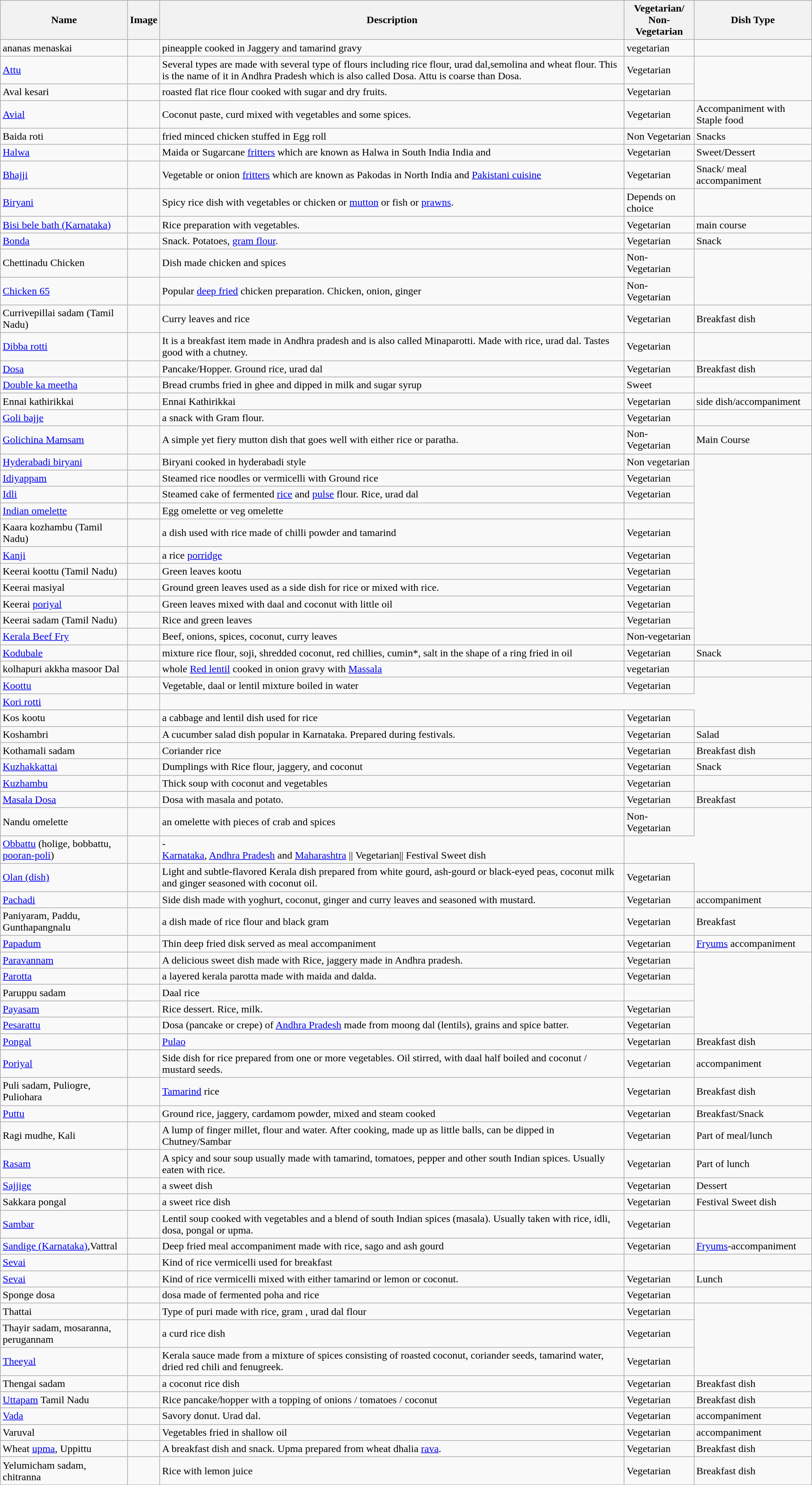<table class="wikitable sortable south" style="width:100%;">
<tr>
<th>Name</th>
<th>Image</th>
<th>Description</th>
<th>Vegetarian/<br>Non-Vegetarian</th>
<th>Dish Type</th>
</tr>
<tr>
<td>ananas menaskai</td>
<td></td>
<td>pineapple cooked in Jaggery and tamarind gravy</td>
<td>vegetarian</td>
<td></td>
</tr>
<tr>
<td><a href='#'>Attu</a></td>
<td></td>
<td>Several types are made with several type of flours including rice flour, urad dal,semolina and wheat flour. This is the name of it in Andhra Pradesh which is also called Dosa. Attu is coarse than Dosa.</td>
<td>Vegetarian</td>
</tr>
<tr>
<td>Aval kesari</td>
<td></td>
<td>roasted flat rice flour cooked with sugar and dry fruits.</td>
<td>Vegetarian</td>
</tr>
<tr>
<td><a href='#'>Avial</a></td>
<td></td>
<td>Coconut paste, curd mixed with vegetables and some spices.</td>
<td>Vegetarian</td>
<td>Accompaniment with Staple food</td>
</tr>
<tr>
<td>Baida roti</td>
<td></td>
<td>fried minced chicken stuffed in Egg roll</td>
<td>Non Vegetarian</td>
<td>Snacks</td>
</tr>
<tr>
<td><a href='#'>Halwa</a></td>
<td></td>
<td>Maida or Sugarcane <a href='#'>fritters</a> which are known as Halwa in South India India and</td>
<td>Vegetarian</td>
<td>Sweet/Dessert</td>
</tr>
<tr>
<td><a href='#'>Bhajji</a></td>
<td></td>
<td>Vegetable or onion <a href='#'>fritters</a> which are known as Pakodas in North India and <a href='#'>Pakistani cuisine</a></td>
<td>Vegetarian</td>
<td>Snack/ meal accompaniment</td>
</tr>
<tr>
<td><a href='#'>Biryani</a></td>
<td></td>
<td>Spicy rice dish with vegetables or chicken or <a href='#'>mutton</a> or fish or <a href='#'>prawns</a>.</td>
<td>Depends on choice</td>
</tr>
<tr>
<td><a href='#'>Bisi bele bath (Karnataka)</a></td>
<td></td>
<td>Rice preparation with vegetables.</td>
<td>Vegetarian</td>
<td>main course</td>
</tr>
<tr>
<td><a href='#'>Bonda</a></td>
<td></td>
<td>Snack. Potatoes, <a href='#'>gram flour</a>.</td>
<td>Vegetarian</td>
<td>Snack</td>
</tr>
<tr>
<td>Chettinadu Chicken</td>
<td></td>
<td>Dish made chicken and spices</td>
<td>Non-Vegetarian</td>
</tr>
<tr>
<td><a href='#'>Chicken 65</a></td>
<td></td>
<td>Popular <a href='#'>deep fried</a> chicken preparation. Chicken, onion, ginger</td>
<td>Non-Vegetarian</td>
</tr>
<tr>
<td>Currivepillai sadam (Tamil Nadu)</td>
<td></td>
<td>Curry leaves and rice</td>
<td>Vegetarian</td>
<td>Breakfast dish</td>
</tr>
<tr>
<td><a href='#'>Dibba rotti</a></td>
<td></td>
<td>It is a breakfast item made in Andhra pradesh and is also called Minaparotti. Made with rice, urad dal. Tastes good with a chutney.</td>
<td>Vegetarian</td>
</tr>
<tr>
<td><a href='#'>Dosa</a></td>
<td></td>
<td>Pancake/Hopper. Ground rice, urad dal</td>
<td>Vegetarian</td>
<td>Breakfast dish</td>
</tr>
<tr>
<td><a href='#'>Double ka meetha</a></td>
<td></td>
<td>Bread crumbs fried in ghee and dipped in milk and sugar syrup</td>
<td>Sweet</td>
</tr>
<tr>
<td>Ennai kathirikkai</td>
<td></td>
<td>Ennai Kathirikkai</td>
<td>Vegetarian</td>
<td>side dish/accompaniment</td>
</tr>
<tr>
<td><a href='#'>Goli bajje</a></td>
<td></td>
<td>a snack with Gram flour.</td>
<td>Vegetarian</td>
</tr>
<tr>
<td><a href='#'>Golichina Mamsam</a></td>
<td></td>
<td>A simple yet fiery mutton dish that goes well with either rice or paratha.</td>
<td>Non-Vegetarian</td>
<td>Main Course</td>
</tr>
<tr>
<td><a href='#'>Hyderabadi biryani</a></td>
<td></td>
<td>Biryani cooked in hyderabadi style</td>
<td>Non vegetarian</td>
</tr>
<tr>
<td><a href='#'>Idiyappam</a></td>
<td></td>
<td>Steamed rice noodles or vermicelli with Ground rice</td>
<td>Vegetarian</td>
</tr>
<tr>
<td><a href='#'>Idli</a></td>
<td></td>
<td>Steamed cake of fermented <a href='#'>rice</a> and <a href='#'>pulse</a> flour. Rice, urad dal</td>
<td>Vegetarian</td>
</tr>
<tr>
<td><a href='#'>Indian omelette</a></td>
<td></td>
<td>Egg omelette or veg omelette</td>
<td></td>
</tr>
<tr>
<td>Kaara kozhambu (Tamil Nadu)</td>
<td></td>
<td>a dish used with rice made of chilli powder and tamarind</td>
<td>Vegetarian</td>
</tr>
<tr>
<td><a href='#'>Kanji</a></td>
<td></td>
<td>a rice <a href='#'>porridge</a></td>
<td>Vegetarian</td>
</tr>
<tr>
<td>Keerai koottu (Tamil Nadu)</td>
<td></td>
<td>Green leaves kootu</td>
<td>Vegetarian</td>
</tr>
<tr>
<td>Keerai masiyal</td>
<td></td>
<td>Ground green leaves used as a side dish for rice or mixed with rice.</td>
<td>Vegetarian</td>
</tr>
<tr>
<td>Keerai <a href='#'>poriyal</a></td>
<td></td>
<td>Green leaves mixed with daal and coconut with little oil</td>
<td>Vegetarian</td>
</tr>
<tr>
<td>Keerai sadam (Tamil Nadu)</td>
<td></td>
<td>Rice and green leaves</td>
<td>Vegetarian</td>
</tr>
<tr>
<td><a href='#'>Kerala Beef Fry</a></td>
<td></td>
<td>Beef, onions, spices, coconut, curry leaves</td>
<td>Non-vegetarian</td>
</tr>
<tr>
<td><a href='#'>Kodubale</a></td>
<td></td>
<td>mixture rice flour, soji, shredded coconut, red chillies, cumin*, salt in the shape of a ring  fried in oil</td>
<td>Vegetarian</td>
<td>Snack</td>
</tr>
<tr>
<td>kolhapuri akkha masoor Dal</td>
<td></td>
<td>whole <a href='#'>Red lentil</a> cooked in onion gravy with <a href='#'>Massala</a></td>
<td>vegetarian</td>
<td></td>
</tr>
<tr>
<td><a href='#'>Koottu</a></td>
<td></td>
<td>Vegetable, daal or lentil mixture boiled in water</td>
<td>Vegetarian</td>
</tr>
<tr>
<td><a href='#'>Kori rotti</a></td>
<td></td>
</tr>
<tr>
<td>Kos kootu</td>
<td></td>
<td>a cabbage and lentil dish used for rice</td>
<td>Vegetarian</td>
</tr>
<tr>
<td>Koshambri</td>
<td></td>
<td>A cucumber salad dish popular in Karnataka. Prepared during festivals.</td>
<td>Vegetarian</td>
<td>Salad</td>
</tr>
<tr>
<td>Kothamali sadam</td>
<td></td>
<td>Coriander rice</td>
<td>Vegetarian</td>
<td>Breakfast dish</td>
</tr>
<tr>
<td><a href='#'>Kuzhakkattai</a></td>
<td></td>
<td>Dumplings with Rice flour, jaggery, and coconut</td>
<td>Vegetarian</td>
<td>Snack</td>
</tr>
<tr>
<td><a href='#'>Kuzhambu</a></td>
<td></td>
<td>Thick soup with coconut and vegetables</td>
<td>Vegetarian</td>
</tr>
<tr>
<td><a href='#'>Masala Dosa</a></td>
<td></td>
<td>Dosa with masala and potato.</td>
<td>Vegetarian</td>
<td>Breakfast</td>
</tr>
<tr>
<td>Nandu omelette</td>
<td></td>
<td>an omelette with pieces of crab and spices</td>
<td>Non-Vegetarian</td>
</tr>
<tr>
<td><a href='#'>Obbattu</a> (holige, bobbattu, <a href='#'>pooran-poli</a>)</td>
<td></td>
<td A stuffed (moong gram dal and jaggery or coconut poornam) >-<br><a href='#'>Karnataka</a>, <a href='#'>Andhra Pradesh</a> and <a href='#'>Maharashtra</a> || Vegetarian|| Festival Sweet dish</td>
</tr>
<tr>
<td><a href='#'>Olan (dish)</a></td>
<td></td>
<td>Light and subtle-flavored Kerala dish prepared from white gourd, ash-gourd or black-eyed peas, coconut milk and ginger seasoned with coconut oil.</td>
<td>Vegetarian</td>
</tr>
<tr>
<td><a href='#'>Pachadi</a></td>
<td></td>
<td>Side dish made with yoghurt, coconut, ginger and curry leaves and seasoned with mustard.</td>
<td>Vegetarian</td>
<td>accompaniment</td>
</tr>
<tr>
<td>Paniyaram, Paddu, Gunthapangnalu</td>
<td></td>
<td>a dish made of rice flour and black gram</td>
<td>Vegetarian</td>
<td>Breakfast</td>
</tr>
<tr>
<td><a href='#'>Papadum</a></td>
<td></td>
<td>Thin deep fried disk served as meal accompaniment</td>
<td>Vegetarian</td>
<td><a href='#'>Fryums</a> accompaniment</td>
</tr>
<tr>
<td><a href='#'>Paravannam</a></td>
<td></td>
<td>A delicious sweet dish made with Rice, jaggery made in Andhra pradesh.</td>
<td>Vegetarian</td>
</tr>
<tr>
<td><a href='#'>Parotta</a></td>
<td></td>
<td>a layered kerala parotta made with maida and dalda.</td>
<td>Vegetarian</td>
</tr>
<tr>
<td>Paruppu sadam</td>
<td></td>
<td>Daal rice</td>
<td></td>
</tr>
<tr>
<td><a href='#'>Payasam</a></td>
<td></td>
<td>Rice dessert. Rice, milk.</td>
<td>Vegetarian</td>
</tr>
<tr>
<td><a href='#'>Pesarattu</a></td>
<td></td>
<td>Dosa (pancake or crepe) of <a href='#'>Andhra Pradesh</a> made from moong dal (lentils), grains and spice batter.</td>
<td>Vegetarian</td>
</tr>
<tr>
<td><a href='#'>Pongal</a></td>
<td></td>
<td><a href='#'>Pulao</a></td>
<td>Vegetarian</td>
<td>Breakfast dish</td>
</tr>
<tr>
<td><a href='#'>Poriyal</a></td>
<td></td>
<td>Side dish for rice prepared from one or more vegetables. Oil stirred, with daal half boiled and coconut / mustard seeds.</td>
<td>Vegetarian</td>
<td>accompaniment</td>
</tr>
<tr>
<td>Puli sadam, Puliogre, Puliohara</td>
<td></td>
<td><a href='#'>Tamarind</a> rice</td>
<td>Vegetarian</td>
<td>Breakfast dish</td>
</tr>
<tr>
<td><a href='#'>Puttu</a></td>
<td></td>
<td>Ground rice, jaggery, cardamom powder, mixed and steam cooked</td>
<td>Vegetarian</td>
<td>Breakfast/Snack</td>
</tr>
<tr>
<td>Ragi mudhe, Kali</td>
<td></td>
<td>A lump of finger millet, flour and water. After cooking, made up as little balls, can be dipped in Chutney/Sambar</td>
<td>Vegetarian</td>
<td>Part of meal/lunch</td>
</tr>
<tr>
<td><a href='#'>Rasam</a></td>
<td></td>
<td>A spicy and sour soup usually made with tamarind, tomatoes, pepper and other south Indian spices.  Usually eaten with rice.</td>
<td>Vegetarian</td>
<td>Part of lunch</td>
</tr>
<tr>
<td><a href='#'>Sajjige</a></td>
<td></td>
<td>a sweet dish</td>
<td>Vegetarian</td>
<td>Dessert</td>
</tr>
<tr>
<td>Sakkara pongal</td>
<td></td>
<td>a sweet rice dish</td>
<td>Vegetarian</td>
<td>Festival Sweet dish</td>
</tr>
<tr>
<td><a href='#'>Sambar</a></td>
<td></td>
<td>Lentil soup cooked with vegetables and a blend of south Indian spices (masala). Usually taken with rice, idli, dosa, pongal or upma.</td>
<td>Vegetarian</td>
</tr>
<tr>
<td><a href='#'>Sandige (Karnataka)</a>,Vattral</td>
<td></td>
<td>Deep fried meal accompaniment made with rice, sago and ash gourd</td>
<td>Vegetarian</td>
<td><a href='#'>Fryums</a>-accompaniment</td>
</tr>
<tr>
<td><a href='#'>Sevai</a></td>
<td></td>
<td>Kind of rice vermicelli used for breakfast</td>
<td></td>
</tr>
<tr>
<td><a href='#'>Sevai</a></td>
<td></td>
<td>Kind of rice vermicelli mixed with either tamarind or lemon or coconut.</td>
<td>Vegetarian</td>
<td>Lunch</td>
</tr>
<tr>
<td>Sponge dosa</td>
<td></td>
<td>dosa made of fermented poha and rice</td>
<td>Vegetarian</td>
<td></td>
</tr>
<tr>
<td>Thattai</td>
<td></td>
<td>Type of puri made with rice, gram , urad dal flour</td>
<td>Vegetarian</td>
</tr>
<tr>
<td>Thayir sadam, mosaranna, perugannam</td>
<td></td>
<td>a curd rice dish</td>
<td>Vegetarian</td>
</tr>
<tr>
<td><a href='#'>Theeyal</a></td>
<td></td>
<td>Kerala sauce made from a mixture of spices consisting of roasted coconut, coriander seeds, tamarind water, dried red chili and fenugreek.</td>
<td>Vegetarian</td>
</tr>
<tr>
<td>Thengai sadam</td>
<td></td>
<td>a coconut rice dish</td>
<td>Vegetarian</td>
<td>Breakfast dish</td>
</tr>
<tr>
<td><a href='#'>Uttapam</a> Tamil Nadu</td>
<td></td>
<td>Rice pancake/hopper with a topping of onions / tomatoes / coconut</td>
<td>Vegetarian</td>
<td>Breakfast dish</td>
</tr>
<tr>
<td><a href='#'>Vada</a></td>
<td></td>
<td>Savory donut. Urad dal.</td>
<td>Vegetarian</td>
<td>accompaniment</td>
</tr>
<tr>
<td>Varuval</td>
<td></td>
<td>Vegetables fried in shallow oil</td>
<td>Vegetarian</td>
<td>accompaniment</td>
</tr>
<tr>
<td>Wheat <a href='#'>upma</a>, Uppittu</td>
<td></td>
<td>A breakfast dish and snack. Upma prepared from wheat dhalia <a href='#'>rava</a>.</td>
<td>Vegetarian</td>
<td>Breakfast dish</td>
</tr>
<tr>
<td>Yelumicham sadam, chitranna</td>
<td></td>
<td>Rice with lemon juice</td>
<td>Vegetarian</td>
<td>Breakfast dish</td>
</tr>
</table>
